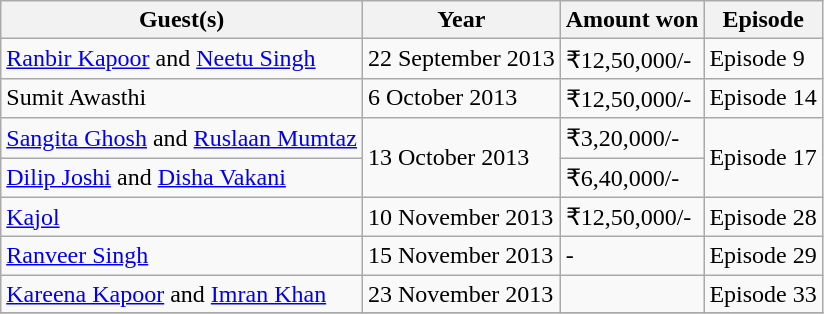<table class="wikitable">
<tr>
<th>Guest(s)</th>
<th>Year</th>
<th>Amount won</th>
<th>Episode</th>
</tr>
<tr>
<td><a href='#'>Ranbir Kapoor</a> and <a href='#'>Neetu Singh</a></td>
<td>22 September 2013</td>
<td>₹12,50,000/-</td>
<td>Episode 9</td>
</tr>
<tr>
<td>Sumit Awasthi</td>
<td>6 October 2013</td>
<td>₹12,50,000/-</td>
<td>Episode 14</td>
</tr>
<tr>
<td><a href='#'>Sangita Ghosh</a> and <a href='#'>Ruslaan Mumtaz</a></td>
<td rowspan="2">13 October 2013</td>
<td>₹3,20,000/-</td>
<td rowspan="2">Episode 17</td>
</tr>
<tr>
<td><a href='#'>Dilip Joshi</a> and <a href='#'>Disha Vakani</a></td>
<td>₹6,40,000/-</td>
</tr>
<tr>
<td><a href='#'>Kajol</a></td>
<td>10 November 2013</td>
<td>₹12,50,000/-</td>
<td>Episode 28</td>
</tr>
<tr>
<td><a href='#'>Ranveer Singh</a></td>
<td>15 November 2013</td>
<td>-</td>
<td>Episode 29</td>
</tr>
<tr>
<td><a href='#'>Kareena Kapoor</a> and <a href='#'>Imran Khan</a></td>
<td>23 November 2013</td>
<td></td>
<td>Episode 33</td>
</tr>
<tr>
</tr>
</table>
